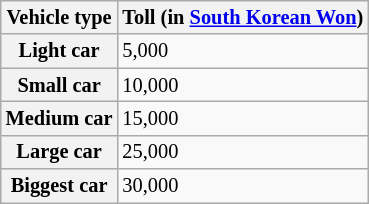<table class="wikitable" style="font-size:85%; text-align=center;">
<tr>
<th>Vehicle type</th>
<th>Toll (in <a href='#'>South Korean Won</a>)</th>
</tr>
<tr>
<th>Light car</th>
<td>5,000</td>
</tr>
<tr>
<th>Small car</th>
<td>10,000</td>
</tr>
<tr>
<th>Medium car</th>
<td>15,000</td>
</tr>
<tr>
<th>Large car</th>
<td>25,000</td>
</tr>
<tr>
<th>Biggest car</th>
<td>30,000</td>
</tr>
</table>
